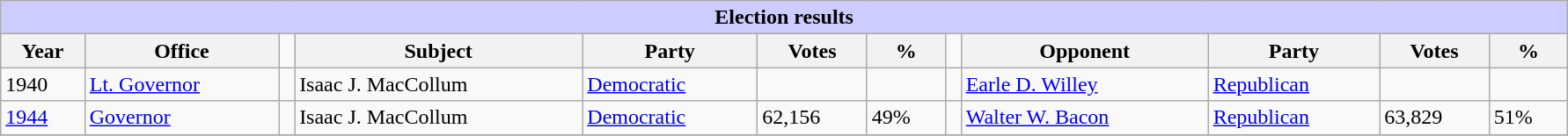<table class=wikitable style="width: 94%" style="text-align: center;" align="center">
<tr>
<th colspan=12 style="background: #ccccff;">Election results</th>
</tr>
<tr>
<th>Year</th>
<th>Office</th>
<td></td>
<th>Subject</th>
<th>Party</th>
<th>Votes</th>
<th>%</th>
<td></td>
<th>Opponent</th>
<th>Party</th>
<th>Votes</th>
<th>%</th>
</tr>
<tr>
<td>1940</td>
<td><a href='#'>Lt. Governor</a></td>
<td></td>
<td>Isaac J. MacCollum</td>
<td><a href='#'>Democratic</a></td>
<td></td>
<td></td>
<td></td>
<td><a href='#'>Earle D. Willey</a></td>
<td><a href='#'>Republican</a></td>
<td></td>
<td></td>
</tr>
<tr>
<td><a href='#'>1944</a></td>
<td><a href='#'>Governor</a></td>
<td></td>
<td>Isaac J. MacCollum</td>
<td><a href='#'>Democratic</a></td>
<td>62,156</td>
<td>49%</td>
<td></td>
<td><a href='#'>Walter W. Bacon</a></td>
<td><a href='#'>Republican</a></td>
<td>63,829</td>
<td>51%</td>
</tr>
<tr>
</tr>
</table>
